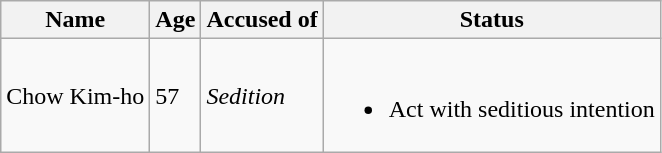<table class="wikitable">
<tr>
<th>Name</th>
<th>Age</th>
<th>Accused of</th>
<th>Status</th>
</tr>
<tr>
<td>Chow Kim-ho</td>
<td>57</td>
<td><em>Sedition</em></td>
<td><br><ul><li>Act with seditious intention</li></ul></td>
</tr>
</table>
